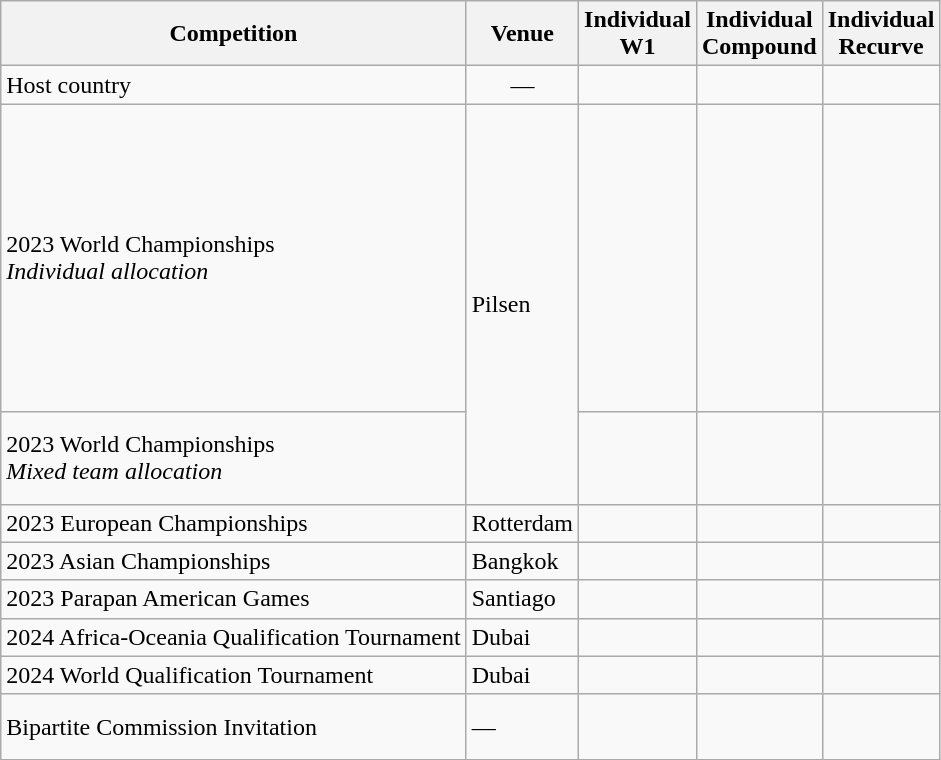<table class=wikitable>
<tr>
<th>Competition</th>
<th>Venue</th>
<th>Individual<br>W1</th>
<th>Individual<br>Compound</th>
<th>Individual<br>Recurve</th>
</tr>
<tr>
<td>Host country</td>
<td align=center>—</td>
<td></td>
<td></td>
<td></td>
</tr>
<tr>
<td>2023 World Championships<br><em>Individual allocation</em></td>
<td rowspan=2> Pilsen</td>
<td align=left><br></td>
<td align=left><br><br><br><br><br><br><br><br><br><br><br></td>
<td align=left><br><br><br><br><br><br><br></td>
</tr>
<tr>
<td>2023 World Championships<br><em>Mixed team allocation</em></td>
<td align=left><br><br><br></td>
<td align=left><br><br><br></td>
<td align=left><br><br><br></td>
</tr>
<tr>
<td>2023 European Championships</td>
<td> Rotterdam</td>
<td align=left></td>
<td align=left><br></td>
<td align=left><br></td>
</tr>
<tr>
<td>2023 Asian Championships</td>
<td> Bangkok</td>
<td></td>
<td align=left><br></td>
<td align=left><br></td>
</tr>
<tr>
<td>2023 Parapan American Games</td>
<td> Santiago</td>
<td align=left></td>
<td align=left><br></td>
<td align=left><br></td>
</tr>
<tr>
<td>2024 Africa-Oceania Qualification Tournament</td>
<td> Dubai</td>
<td></td>
<td></td>
<td></td>
</tr>
<tr>
<td>2024 World Qualification Tournament</td>
<td> Dubai</td>
<td><br></td>
<td><br></td>
<td><br></td>
</tr>
<tr>
<td>Bipartite Commission Invitation</td>
<td>—</td>
<td></td>
<td><br><br></td>
<td><br></td>
</tr>
</table>
